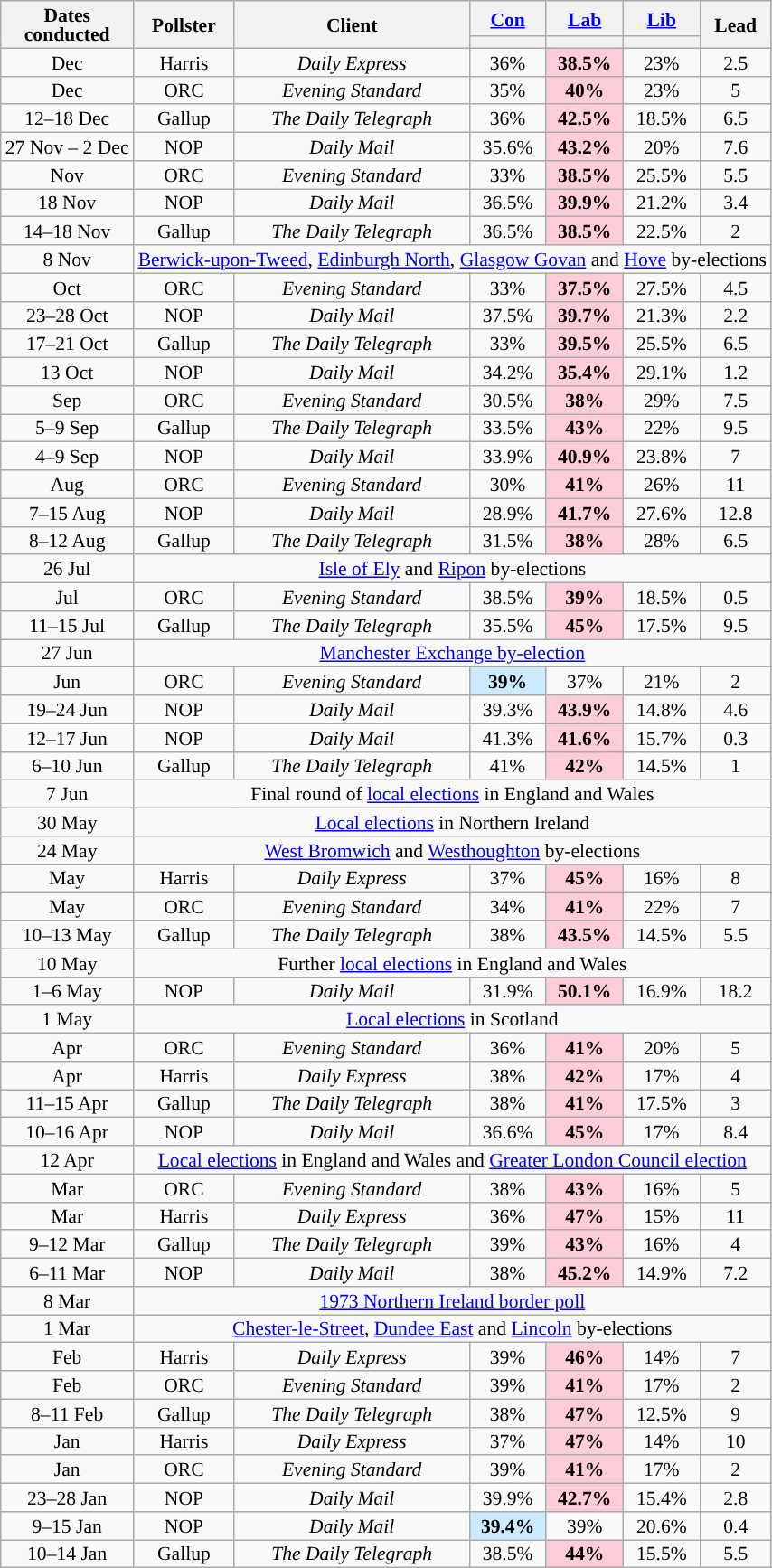<table class="wikitable sortable mw-datatable" style="text-align:center;font-size:90%;line-height:14px;">
<tr>
<th rowspan="2">Dates<br>conducted</th>
<th rowspan="2">Pollster</th>
<th rowspan="2">Client</th>
<th class="unsortable" style="width:50px;"><a href='#'>Con</a></th>
<th class="unsortable" style="width:50px;"><a href='#'>Lab</a></th>
<th class="unsortable" style="width:50px;"><a href='#'>Lib</a></th>
<th rowspan="2">Lead</th>
</tr>
<tr>
<th style="background:"></th>
<th style="background:"></th>
<th style="background:"></th>
</tr>
<tr>
<td>Dec</td>
<td>Harris</td>
<td><em>Daily Express</em></td>
<td>36%</td>
<td style="background:#ffccd9;"><strong>38.5%</strong></td>
<td>23%</td>
<td style="background:">2.5</td>
</tr>
<tr>
<td>Dec</td>
<td>ORC</td>
<td><em>Evening Standard</em></td>
<td>35%</td>
<td style="background:#ffccd9;"><strong>40%</strong></td>
<td>23%</td>
<td style="background:">5</td>
</tr>
<tr>
<td>12–18 Dec</td>
<td>Gallup</td>
<td><em>The Daily Telegraph</em></td>
<td>36%</td>
<td style="background:#ffccd9;"><strong>42.5%</strong></td>
<td>18.5%</td>
<td style="background:">6.5</td>
</tr>
<tr>
<td>27 Nov – 2 Dec</td>
<td>NOP</td>
<td><em>Daily Mail</em></td>
<td>35.6%</td>
<td style="background:#ffccd9;"><strong>43.2%</strong></td>
<td>20%</td>
<td style="background:">7.6</td>
</tr>
<tr>
<td>Nov</td>
<td>ORC</td>
<td><em>Evening Standard</em></td>
<td>33%</td>
<td style="background:#ffccd9;"><strong>38.5%</strong></td>
<td>25.5%</td>
<td style="background:">5.5</td>
</tr>
<tr>
<td>18 Nov</td>
<td>NOP</td>
<td><em>Daily Mail</em></td>
<td>36.5%</td>
<td style="background:#ffccd9;"><strong>39.9%</strong></td>
<td>21.2%</td>
<td style="background:">3.4</td>
</tr>
<tr>
<td>14–18 Nov</td>
<td>Gallup</td>
<td><em>The Daily Telegraph</em></td>
<td>36.5%</td>
<td style="background:#ffccd9;"><strong>38.5%</strong></td>
<td>22.5%</td>
<td style="background:">2</td>
</tr>
<tr>
<td>8 Nov</td>
<td colspan="6"><a href='#'>Berwick-upon-Tweed</a>, <a href='#'>Edinburgh North</a>, <a href='#'>Glasgow Govan</a> and <a href='#'>Hove</a> by-elections</td>
</tr>
<tr>
<td>Oct</td>
<td>ORC</td>
<td><em>Evening Standard</em></td>
<td>33%</td>
<td style="background:#ffccd9;"><strong>37.5%</strong></td>
<td>27.5%</td>
<td style="background:">4.5</td>
</tr>
<tr>
<td>23–28 Oct</td>
<td>NOP</td>
<td><em>Daily Mail</em></td>
<td>37.5%</td>
<td style="background:#ffccd9;"><strong>39.7%</strong></td>
<td>21.3%</td>
<td style="background:">2.2</td>
</tr>
<tr>
<td>17–21 Oct</td>
<td>Gallup</td>
<td><em>The Daily Telegraph</em></td>
<td>33%</td>
<td style="background:#ffccd9;"><strong>39.5%</strong></td>
<td>25.5%</td>
<td style="background:">6.5</td>
</tr>
<tr>
<td>13 Oct</td>
<td>NOP</td>
<td><em>Daily Mail</em></td>
<td>34.2%</td>
<td style="background:#ffccd9;"><strong>35.4%</strong></td>
<td>29.1%</td>
<td style="background:">1.2</td>
</tr>
<tr>
<td>Sep</td>
<td>ORC</td>
<td><em>Evening Standard</em></td>
<td>30.5%</td>
<td style="background:#ffccd9;"><strong>38%</strong></td>
<td>29%</td>
<td style="background:">7.5</td>
</tr>
<tr>
<td>5–9 Sep</td>
<td>Gallup</td>
<td><em>The Daily Telegraph</em></td>
<td>33.5%</td>
<td style="background:#ffccd9;"><strong>43%</strong></td>
<td>22%</td>
<td style="background:">9.5</td>
</tr>
<tr>
<td>4–9 Sep</td>
<td>NOP</td>
<td><em>Daily Mail</em></td>
<td>33.9%</td>
<td style="background:#ffccd9;"><strong>40.9%</strong></td>
<td>23.8%</td>
<td style="background:">7</td>
</tr>
<tr>
<td>Aug</td>
<td>ORC</td>
<td><em>Evening Standard</em></td>
<td>30%</td>
<td style="background:#ffccd9;"><strong>41%</strong></td>
<td>26%</td>
<td style="background:">11</td>
</tr>
<tr>
<td>7–15 Aug</td>
<td>NOP</td>
<td><em>Daily Mail</em></td>
<td>28.9%</td>
<td style="background:#ffccd9;"><strong>41.7%</strong></td>
<td>27.6%</td>
<td style="background:">12.8</td>
</tr>
<tr>
<td>8–12 Aug</td>
<td>Gallup</td>
<td><em>The Daily Telegraph</em></td>
<td>31.5%</td>
<td style="background:#ffccd9;"><strong>38%</strong></td>
<td>28%</td>
<td style="background:">6.5</td>
</tr>
<tr>
<td>26 Jul</td>
<td colspan="6"><a href='#'>Isle of Ely</a> and <a href='#'>Ripon</a> by-elections</td>
</tr>
<tr>
<td>Jul</td>
<td>ORC</td>
<td><em>Evening Standard</em></td>
<td>38.5%</td>
<td style="background:#ffccd9;"><strong>39%</strong></td>
<td>18.5%</td>
<td style="background:">0.5</td>
</tr>
<tr>
<td>11–15 Jul</td>
<td>Gallup</td>
<td><em>The Daily Telegraph</em></td>
<td>35.5%</td>
<td style="background:#ffccd9;"><strong>45%</strong></td>
<td>17.5%</td>
<td style="background:">9.5</td>
</tr>
<tr>
<td>27 Jun</td>
<td colspan="6"><a href='#'>Manchester Exchange by-election</a></td>
</tr>
<tr>
<td>Jun</td>
<td>ORC</td>
<td><em>Evening Standard</em></td>
<td style="background:#CCEBFF;"><strong>39%</strong></td>
<td>37%</td>
<td>21%</td>
<td style="background:">2</td>
</tr>
<tr>
<td>19–24 Jun</td>
<td>NOP</td>
<td><em>Daily Mail</em></td>
<td>39.3%</td>
<td style="background:#ffccd9;"><strong>43.9%</strong></td>
<td>14.8%</td>
<td style="background:">4.6</td>
</tr>
<tr>
<td>12–17 Jun</td>
<td>NOP</td>
<td><em>Daily Mail</em></td>
<td>41.3%</td>
<td style="background:#ffccd9;"><strong>41.6%</strong></td>
<td>15.7%</td>
<td style="background:">0.3</td>
</tr>
<tr>
<td>6–10 Jun</td>
<td>Gallup</td>
<td><em>The Daily Telegraph</em></td>
<td>41%</td>
<td style="background:#ffccd9;"><strong>42%</strong></td>
<td>14.5%</td>
<td style="background:">1</td>
</tr>
<tr>
<td>7 Jun</td>
<td colspan="6">Final round of <a href='#'>local elections</a> in England and Wales</td>
</tr>
<tr>
<td>30 May</td>
<td colspan="6"><a href='#'>Local elections</a> in Northern Ireland</td>
</tr>
<tr>
<td>24 May</td>
<td colspan="6"><a href='#'>West Bromwich</a> and <a href='#'>Westhoughton</a> by-elections</td>
</tr>
<tr>
<td>May</td>
<td>Harris</td>
<td><em>Daily Express</em></td>
<td>37%</td>
<td style="background:#ffccd9;"><strong>45%</strong></td>
<td>16%</td>
<td style="background:">8</td>
</tr>
<tr>
<td>May</td>
<td>ORC</td>
<td><em>Evening Standard</em></td>
<td>34%</td>
<td style="background:#ffccd9;"><strong>41%</strong></td>
<td>22%</td>
<td style="background:">7</td>
</tr>
<tr>
<td>10–13 May</td>
<td>Gallup</td>
<td><em>The Daily Telegraph</em></td>
<td>38%</td>
<td style="background:#ffccd9;"><strong>43.5%</strong></td>
<td>14.5%</td>
<td style="background:">5.5</td>
</tr>
<tr>
<td>10 May</td>
<td colspan="6">Further <a href='#'>local elections</a> in England and Wales</td>
</tr>
<tr>
<td>1–6 May</td>
<td>NOP</td>
<td><em>Daily Mail</em></td>
<td>31.9%</td>
<td style="background:#ffccd9;"><strong>50.1%</strong></td>
<td>16.9%</td>
<td style="background:">18.2</td>
</tr>
<tr>
<td>1 May</td>
<td colspan="6"><a href='#'>Local elections</a> in Scotland</td>
</tr>
<tr>
<td>Apr</td>
<td>ORC</td>
<td><em>Evening Standard</em></td>
<td>36%</td>
<td style="background:#ffccd9;"><strong>41%</strong></td>
<td>20%</td>
<td style="background:">5</td>
</tr>
<tr>
<td>Apr</td>
<td>Harris</td>
<td><em>Daily Express</em></td>
<td>38%</td>
<td style="background:#ffccd9;"><strong>42%</strong></td>
<td>17%</td>
<td style="background:">4</td>
</tr>
<tr>
<td>11–15 Apr</td>
<td>Gallup</td>
<td><em>The Daily Telegraph</em></td>
<td>38%</td>
<td style="background:#ffccd9;"><strong>41%</strong></td>
<td>17.5%</td>
<td style="background:">3</td>
</tr>
<tr>
<td>10–16 Apr</td>
<td>NOP</td>
<td><em>Daily Mail</em></td>
<td>36.6%</td>
<td style="background:#ffccd9;"><strong>45%</strong></td>
<td>17%</td>
<td style="background:">8.4</td>
</tr>
<tr>
<td>12 Apr</td>
<td colspan="6"><a href='#'>Local elections</a> in England and Wales and <a href='#'>Greater London Council election</a></td>
</tr>
<tr>
<td>Mar</td>
<td>ORC</td>
<td><em>Evening Standard</em></td>
<td>38%</td>
<td style="background:#ffccd9;"><strong>43%</strong></td>
<td>16%</td>
<td style="background:">5</td>
</tr>
<tr>
<td>Mar</td>
<td>Harris</td>
<td><em>Daily Express</em></td>
<td>36%</td>
<td style="background:#ffccd9;"><strong>47%</strong></td>
<td>15%</td>
<td style="background:">11</td>
</tr>
<tr>
<td>9–12 Mar</td>
<td>Gallup</td>
<td><em>The Daily Telegraph</em></td>
<td>39%</td>
<td style="background:#ffccd9;"><strong>43%</strong></td>
<td>16%</td>
<td style="background:">4</td>
</tr>
<tr>
<td>6–11 Mar</td>
<td>NOP</td>
<td><em>Daily Mail</em></td>
<td>38%</td>
<td style="background:#ffccd9;"><strong>45.2%</strong></td>
<td>14.9%</td>
<td style="background:">7.2</td>
</tr>
<tr>
<td>8 Mar</td>
<td colspan="6"><a href='#'>1973 Northern Ireland border poll</a></td>
</tr>
<tr>
<td>1 Mar</td>
<td colspan="6"><a href='#'>Chester-le-Street</a>, <a href='#'>Dundee East</a> and <a href='#'>Lincoln</a> by-elections</td>
</tr>
<tr>
<td>Feb</td>
<td>Harris</td>
<td><em>Daily Express</em></td>
<td>39%</td>
<td style="background:#ffccd9;"><strong>46%</strong></td>
<td>14%</td>
<td style="background:">7</td>
</tr>
<tr>
<td>Feb</td>
<td>ORC</td>
<td><em>Evening Standard</em></td>
<td>39%</td>
<td style="background:#ffccd9;"><strong>41%</strong></td>
<td>17%</td>
<td style="background:">2</td>
</tr>
<tr>
<td>8–11 Feb</td>
<td>Gallup</td>
<td><em>The Daily Telegraph</em></td>
<td>38%</td>
<td style="background:#ffccd9;"><strong>47%</strong></td>
<td>12.5%</td>
<td style="background:">9</td>
</tr>
<tr>
<td>Jan</td>
<td>Harris</td>
<td><em>Daily Express</em></td>
<td>37%</td>
<td style="background:#ffccd9;"><strong>47%</strong></td>
<td>14%</td>
<td style="background:">10</td>
</tr>
<tr>
<td>Jan</td>
<td>ORC</td>
<td><em>Evening Standard</em></td>
<td>39%</td>
<td style="background:#ffccd9;"><strong>41%</strong></td>
<td>17%</td>
<td style="background:">2</td>
</tr>
<tr>
<td>23–28 Jan</td>
<td>NOP</td>
<td><em>Daily Mail</em></td>
<td>39.9%</td>
<td style="background:#ffccd9;"><strong>42.7%</strong></td>
<td>15.4%</td>
<td style="background:">2.8</td>
</tr>
<tr>
<td>9–15 Jan</td>
<td>NOP</td>
<td><em>Daily Mail</em></td>
<td style="background:#CCEBFF;"><strong>39.4%</strong></td>
<td>39%</td>
<td>20.6%</td>
<td style="background:">0.4</td>
</tr>
<tr>
<td>10–14 Jan</td>
<td>Gallup</td>
<td><em>The Daily Telegraph</em></td>
<td>38.5%</td>
<td style="background:#FFCCDA;"><strong>44%</strong></td>
<td>15.5%</td>
<td style="background:">5.5</td>
</tr>
</table>
